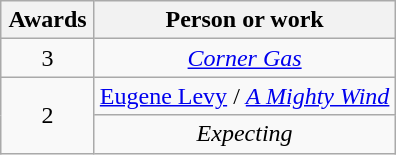<table class="wikitable sortable" style="text-align:center;" background: #f6e39c;>
<tr>
<th scope="col" style="width:55px;">Awards</th>
<th scope="col" style="text-align:center;">Person or work</th>
</tr>
<tr>
<td style="text-align:center">3</td>
<td><em><a href='#'>Corner Gas</a></em></td>
</tr>
<tr>
<td rowspan=2 style="text-align:center">2</td>
<td><a href='#'>Eugene Levy</a> / <em><a href='#'>A Mighty Wind</a></em></td>
</tr>
<tr>
<td><em>Expecting</em></td>
</tr>
</table>
